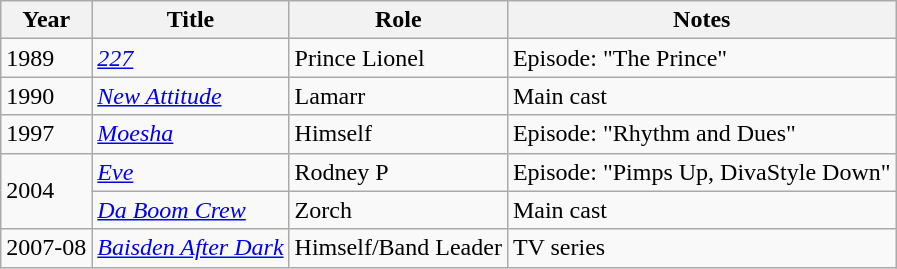<table class="wikitable plainrowheaders sortable" style="margin-right: 0;">
<tr>
<th scope="col">Year</th>
<th scope="col">Title</th>
<th scope="col">Role</th>
<th scope="col" class="unsortable">Notes</th>
</tr>
<tr>
<td>1989</td>
<td><em><a href='#'>227</a></em></td>
<td>Prince Lionel</td>
<td>Episode: "The Prince"</td>
</tr>
<tr>
<td>1990</td>
<td><em><a href='#'>New Attitude</a></em></td>
<td>Lamarr</td>
<td>Main cast</td>
</tr>
<tr>
<td>1997</td>
<td><em><a href='#'>Moesha</a></em></td>
<td>Himself</td>
<td>Episode: "Rhythm and Dues"</td>
</tr>
<tr>
<td rowspan=2>2004</td>
<td><em><a href='#'>Eve</a></em></td>
<td>Rodney P</td>
<td>Episode: "Pimps Up, DivaStyle Down"</td>
</tr>
<tr>
<td><em><a href='#'>Da Boom Crew</a></em></td>
<td>Zorch</td>
<td>Main cast</td>
</tr>
<tr>
<td>2007-08</td>
<td><em><a href='#'>Baisden After Dark</a></em></td>
<td>Himself/Band Leader</td>
<td>TV series</td>
</tr>
</table>
